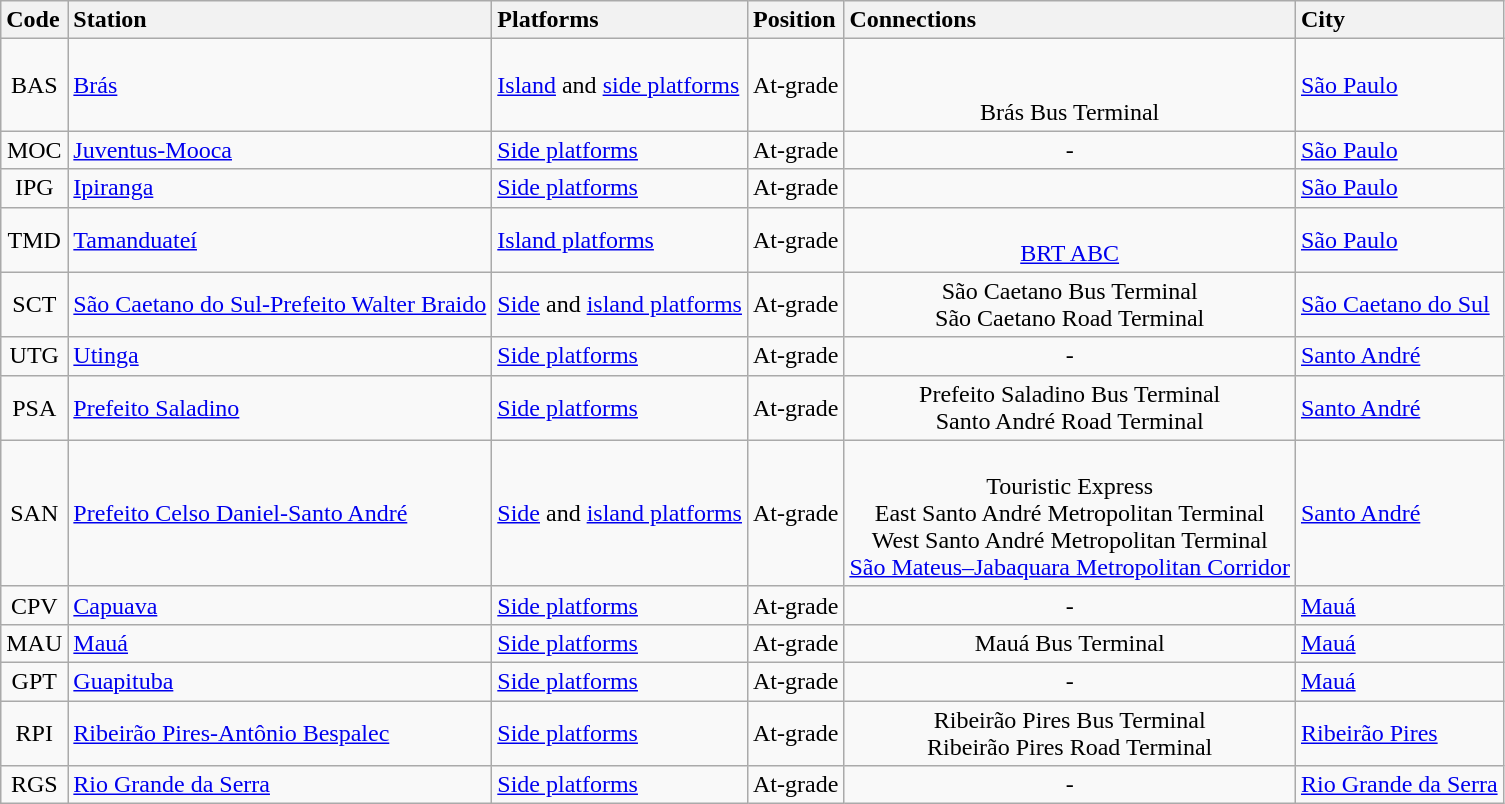<table class="wikitable">
<tr>
<th style="text-align:left;">Code</th>
<th style="text-align:left;">Station</th>
<th style="text-align:left;">Platforms</th>
<th style="text-align:left;">Position</th>
<th style="text-align:left;">Connections</th>
<th style="text-align:left;">City</th>
</tr>
<tr>
<td style="text-align:center;">BAS</td>
<td style="text-align:left;"><a href='#'>Brás</a></td>
<td style="text-align:left;"><a href='#'>Island</a> and <a href='#'>side platforms</a></td>
<td style="text-align:left;">At-grade</td>
<td style="text-align:center;"> <br>    <br>  Brás Bus Terminal</td>
<td style="text-align:left;"><a href='#'>São Paulo</a></td>
</tr>
<tr>
<td style="text-align:center;">MOC</td>
<td style="text-align:left;"><a href='#'>Juventus-Mooca</a></td>
<td style="text-align:left;"><a href='#'>Side platforms</a></td>
<td style="text-align:left;">At-grade</td>
<td style="text-align:center;">-</td>
<td style="text-align:left;"><a href='#'>São Paulo</a></td>
</tr>
<tr>
<td style="text-align:center;">IPG</td>
<td style="text-align:left;"><a href='#'>Ipiranga</a></td>
<td style="text-align:left;"><a href='#'>Side platforms</a></td>
<td style="text-align:left;">At-grade</td>
<td style="text-align:center;">  <em></em><br>  <em></em></td>
<td style="text-align:left;"><a href='#'>São Paulo</a></td>
</tr>
<tr>
<td style="text-align:center;">TMD</td>
<td style="text-align:left;"><a href='#'>Tamanduateí</a></td>
<td style="text-align:left;"><a href='#'>Island platforms</a></td>
<td style="text-align:left;">At-grade</td>
<td style="text-align:center;"> <br> <a href='#'>BRT ABC</a> <em></em></td>
<td style="text-align:left;"><a href='#'>São Paulo</a></td>
</tr>
<tr>
<td style="text-align:center;">SCT</td>
<td style="text-align:left;"><a href='#'>São Caetano do Sul-Prefeito Walter Braido</a></td>
<td style="text-align:left;"><a href='#'>Side</a> and <a href='#'>island platforms</a></td>
<td style="text-align:left;">At-grade</td>
<td style="text-align:center;">  São Caetano Bus Terminal<br> São Caetano Road Terminal</td>
<td style="text-align:left;"><a href='#'>São Caetano do Sul</a></td>
</tr>
<tr>
<td style="text-align:center;">UTG</td>
<td style="text-align:left;"><a href='#'>Utinga</a></td>
<td style="text-align:left;"><a href='#'>Side platforms</a></td>
<td style="text-align:left;">At-grade</td>
<td style="text-align:center;">-</td>
<td style="text-align:left;"><a href='#'>Santo André</a></td>
</tr>
<tr>
<td style="text-align:center;">PSA</td>
<td style="text-align:left;"><a href='#'>Prefeito Saladino</a></td>
<td style="text-align:left;"><a href='#'>Side platforms</a></td>
<td style="text-align:left;">At-grade</td>
<td style="text-align:center;">  Prefeito Saladino Bus Terminal<br> Santo André Road Terminal</td>
<td style="text-align:left;"><a href='#'>Santo André</a></td>
</tr>
<tr>
<td style="text-align:center;">SAN</td>
<td style="text-align:left;"><a href='#'>Prefeito Celso Daniel-Santo André</a></td>
<td style="text-align:left;"><a href='#'>Side</a> and <a href='#'>island platforms</a></td>
<td style="text-align:left;">At-grade</td>
<td style="text-align:center;">  <em></em><br> Touristic Express<br> East Santo André Metropolitan Terminal<br> West Santo André Metropolitan Terminal<br> <a href='#'>São Mateus–Jabaquara Metropolitan Corridor</a></td>
<td style="text-align:left;"><a href='#'>Santo André</a></td>
</tr>
<tr>
<td style="text-align:center;">CPV</td>
<td style="text-align:left;"><a href='#'>Capuava</a></td>
<td style="text-align:left;"><a href='#'>Side platforms</a></td>
<td style="text-align:left;">At-grade</td>
<td style="text-align:center;">-</td>
<td style="text-align:left;"><a href='#'>Mauá</a></td>
</tr>
<tr>
<td style="text-align:center;">MAU</td>
<td style="text-align:left;"><a href='#'>Mauá</a></td>
<td style="text-align:left;"><a href='#'>Side platforms</a></td>
<td style="text-align:left;">At-grade</td>
<td style="text-align:center;"> Mauá Bus Terminal</td>
<td style="text-align:left;"><a href='#'>Mauá</a></td>
</tr>
<tr>
<td style="text-align:center;">GPT</td>
<td style="text-align:left;"><a href='#'>Guapituba</a></td>
<td style="text-align:left;"><a href='#'>Side platforms</a></td>
<td style="text-align:left;">At-grade</td>
<td style="text-align:center;">-</td>
<td style="text-align:left;"><a href='#'>Mauá</a></td>
</tr>
<tr>
<td style="text-align:center;">RPI</td>
<td style="text-align:left;"><a href='#'>Ribeirão Pires-Antônio Bespalec</a></td>
<td style="text-align:left;"><a href='#'>Side platforms</a></td>
<td style="text-align:left;">At-grade</td>
<td style="text-align:center;">  Ribeirão Pires Bus Terminal<br> Ribeirão Pires Road Terminal</td>
<td style="text-align:left;"><a href='#'>Ribeirão Pires</a></td>
</tr>
<tr>
<td style="text-align:center;">RGS</td>
<td style="text-align:left;"><a href='#'>Rio Grande da Serra</a></td>
<td style="text-align:left;"><a href='#'>Side platforms</a></td>
<td style="text-align:left;">At-grade</td>
<td style="text-align:center;">-</td>
<td style="text-align:left;"><a href='#'>Rio Grande da Serra</a></td>
</tr>
</table>
